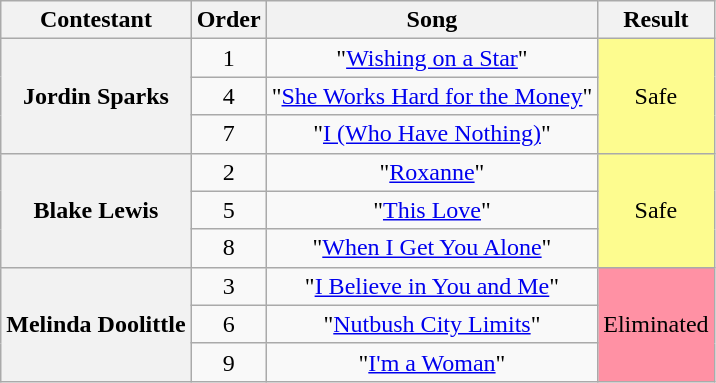<table class="wikitable unsortable" style="text-align:center;">
<tr>
<th scope="col">Contestant</th>
<th scope="col">Order</th>
<th scope="col">Song</th>
<th scope="col">Result</th>
</tr>
<tr>
<th scope="row" rowspan="3">Jordin Sparks</th>
<td>1</td>
<td>"<a href='#'>Wishing on a Star</a>"</td>
<td rowspan="3" bgcolor="FDFC8F">Safe</td>
</tr>
<tr>
<td>4</td>
<td>"<a href='#'>She Works Hard for the Money</a>"</td>
</tr>
<tr>
<td>7</td>
<td>"<a href='#'>I (Who Have Nothing)</a>"</td>
</tr>
<tr>
<th scope="row" rowspan="3">Blake Lewis</th>
<td>2</td>
<td>"<a href='#'>Roxanne</a>"</td>
<td rowspan="3" bgcolor="FDFC8F">Safe</td>
</tr>
<tr>
<td>5</td>
<td>"<a href='#'>This Love</a>"</td>
</tr>
<tr>
<td>8</td>
<td>"<a href='#'>When I Get You Alone</a>"</td>
</tr>
<tr>
<th scope="row" rowspan="3">Melinda Doolittle</th>
<td>3</td>
<td>"<a href='#'>I Believe in You and Me</a>"</td>
<td rowspan="3" bgcolor="FF91A4">Eliminated</td>
</tr>
<tr>
<td>6</td>
<td>"<a href='#'>Nutbush City Limits</a>"</td>
</tr>
<tr>
<td>9</td>
<td>"<a href='#'>I'm a Woman</a>"</td>
</tr>
</table>
